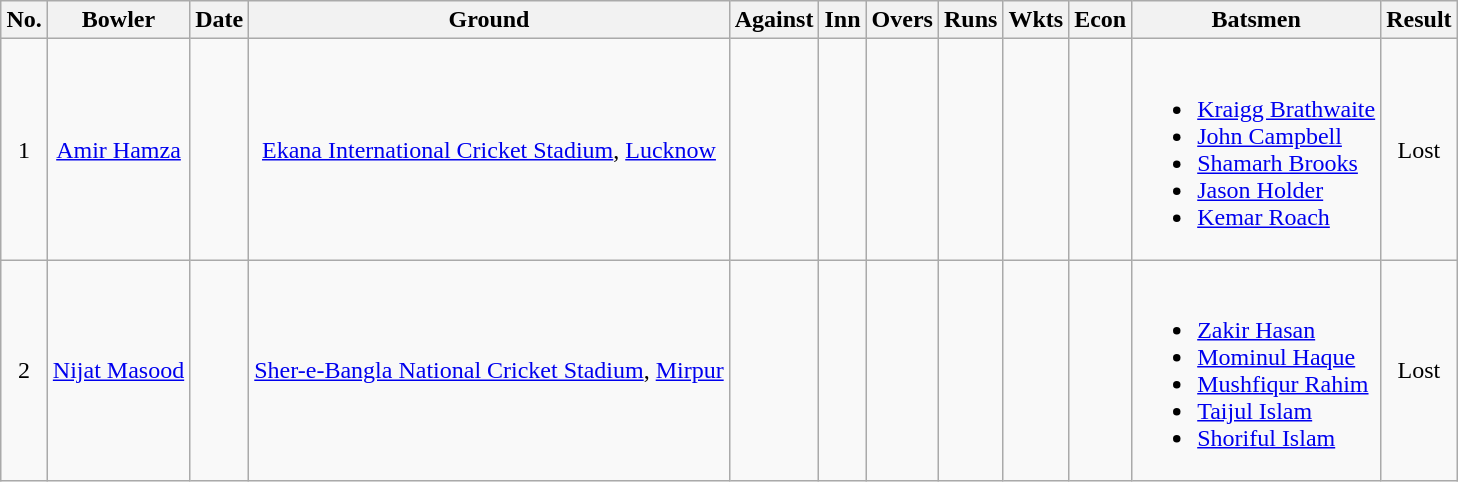<table class="wikitable sortable" style="margin: 1em auto 1em auto">
<tr align=center>
<th class="unsortable">No.</th>
<th>Bowler</th>
<th>Date</th>
<th>Ground</th>
<th>Against</th>
<th>Inn</th>
<th>Overs</th>
<th>Runs</th>
<th>Wkts</th>
<th>Econ</th>
<th class="unsortable">Batsmen</th>
<th>Result</th>
</tr>
<tr align=center>
<td>1</td>
<td><a href='#'>Amir Hamza</a></td>
<td></td>
<td><a href='#'>Ekana International Cricket Stadium</a>, <a href='#'>Lucknow</a></td>
<td></td>
<td></td>
<td></td>
<td></td>
<td></td>
<td></td>
<td align=left><br><ul><li><a href='#'>Kraigg Brathwaite</a></li><li><a href='#'>John Campbell</a></li><li><a href='#'>Shamarh Brooks</a></li><li><a href='#'>Jason Holder</a></li><li><a href='#'>Kemar Roach</a></li></ul></td>
<td>Lost</td>
</tr>
<tr align=center>
<td>2</td>
<td><a href='#'>Nijat Masood</a></td>
<td></td>
<td><a href='#'>Sher-e-Bangla National Cricket Stadium</a>, <a href='#'>Mirpur</a></td>
<td></td>
<td></td>
<td></td>
<td></td>
<td></td>
<td></td>
<td align=left><br><ul><li><a href='#'>Zakir Hasan</a></li><li><a href='#'>Mominul Haque</a></li><li><a href='#'>Mushfiqur Rahim</a></li><li><a href='#'>Taijul Islam</a></li><li><a href='#'>Shoriful Islam</a></li></ul></td>
<td>Lost</td>
</tr>
</table>
